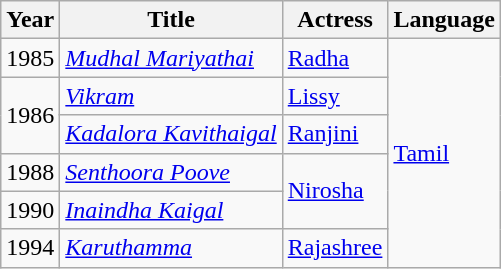<table class="wikitable sortable">
<tr>
<th scope="col">Year</th>
<th scope="col">Title</th>
<th scope="col">Actress</th>
<th scope="col">Language</th>
</tr>
<tr>
<td>1985</td>
<td><em><a href='#'>Mudhal Mariyathai</a></em></td>
<td><a href='#'>Radha</a></td>
<td rowspan="6"><a href='#'>Tamil</a></td>
</tr>
<tr>
<td rowspan="2">1986</td>
<td><em><a href='#'>Vikram</a></em></td>
<td><a href='#'>Lissy</a></td>
</tr>
<tr>
<td><em><a href='#'>Kadalora Kavithaigal</a></em></td>
<td><a href='#'>Ranjini</a></td>
</tr>
<tr>
<td>1988</td>
<td><em><a href='#'>Senthoora Poove</a></em></td>
<td rowspan="2"><a href='#'>Nirosha</a></td>
</tr>
<tr>
<td>1990</td>
<td><em><a href='#'>Inaindha Kaigal</a></em></td>
</tr>
<tr>
<td>1994</td>
<td><em><a href='#'>Karuthamma</a></em></td>
<td><a href='#'>Rajashree</a></td>
</tr>
</table>
